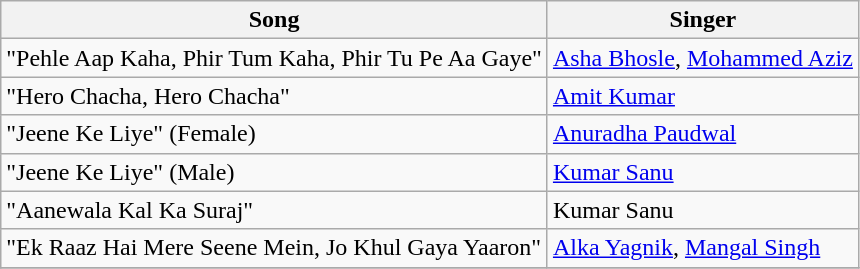<table class="wikitable">
<tr>
<th>Song</th>
<th>Singer</th>
</tr>
<tr>
<td>"Pehle Aap Kaha, Phir Tum Kaha, Phir Tu Pe Aa Gaye"</td>
<td><a href='#'>Asha Bhosle</a>, <a href='#'>Mohammed Aziz</a></td>
</tr>
<tr>
<td>"Hero Chacha, Hero Chacha"</td>
<td><a href='#'>Amit Kumar</a></td>
</tr>
<tr>
<td>"Jeene Ke Liye" (Female)</td>
<td><a href='#'>Anuradha Paudwal</a></td>
</tr>
<tr>
<td>"Jeene Ke Liye" (Male)</td>
<td><a href='#'>Kumar Sanu</a></td>
</tr>
<tr>
<td>"Aanewala Kal Ka Suraj"</td>
<td>Kumar Sanu</td>
</tr>
<tr>
<td>"Ek Raaz Hai Mere Seene Mein, Jo Khul Gaya Yaaron"</td>
<td><a href='#'>Alka Yagnik</a>, <a href='#'>Mangal Singh</a></td>
</tr>
<tr>
</tr>
</table>
